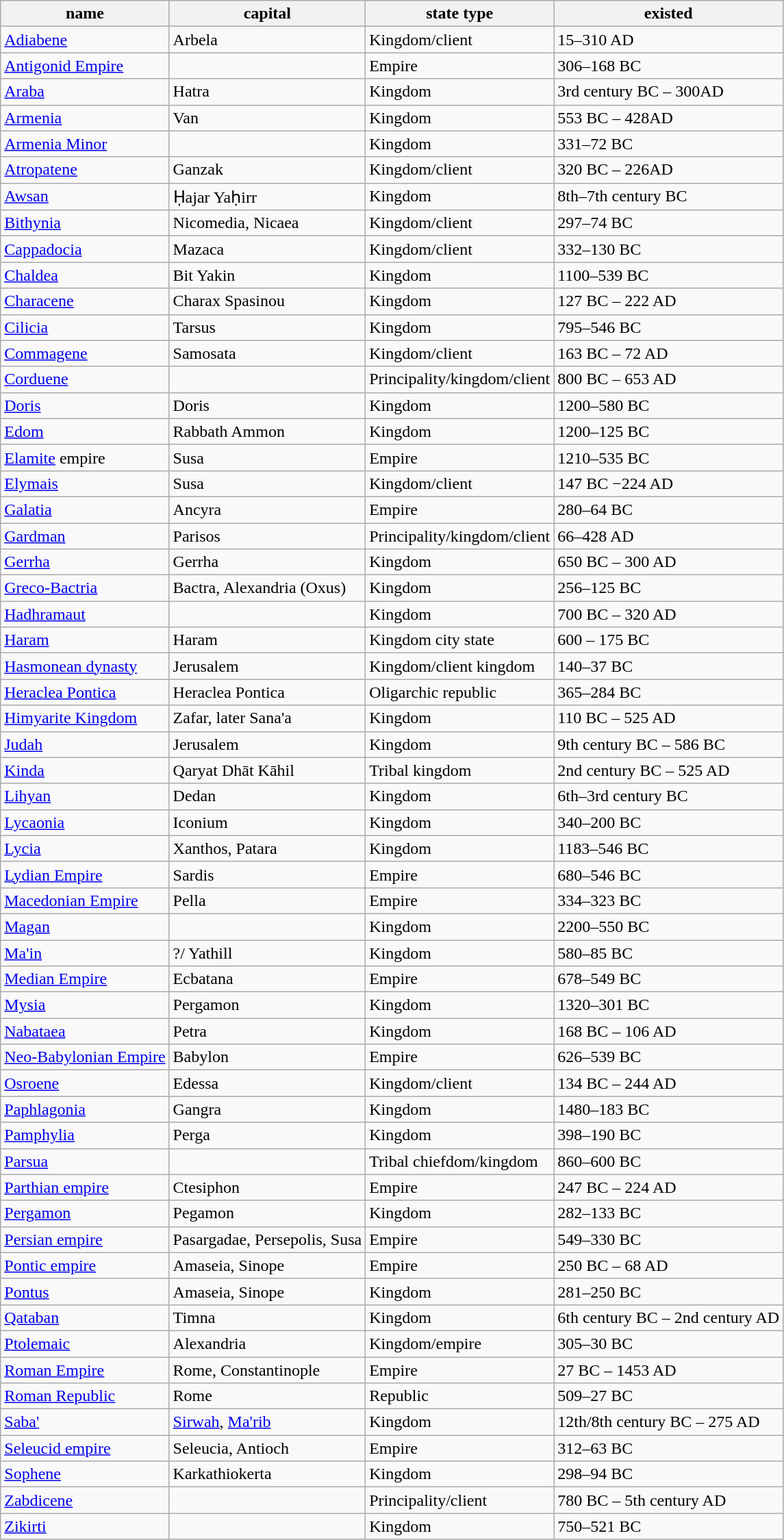<table class="wikitable sortable" border="1">
<tr>
<th>name</th>
<th>capital</th>
<th>state type</th>
<th>existed</th>
</tr>
<tr>
<td><a href='#'>Adiabene</a></td>
<td>Arbela</td>
<td>Kingdom/client</td>
<td>15–310 AD</td>
</tr>
<tr>
<td><a href='#'>Antigonid Empire</a></td>
<td></td>
<td>Empire</td>
<td>306–168 BC</td>
</tr>
<tr>
<td><a href='#'>Araba</a></td>
<td>Hatra</td>
<td>Kingdom</td>
<td>3rd century BC – 300AD</td>
</tr>
<tr>
<td><a href='#'>Armenia</a></td>
<td>Van</td>
<td>Kingdom</td>
<td>553 BC – 428AD</td>
</tr>
<tr>
<td><a href='#'>Armenia Minor</a></td>
<td></td>
<td>Kingdom</td>
<td>331–72 BC</td>
</tr>
<tr>
<td><a href='#'>Atropatene</a></td>
<td>Ganzak</td>
<td>Kingdom/client</td>
<td>320 BC – 226AD</td>
</tr>
<tr>
<td><a href='#'>Awsan</a></td>
<td>Ḥajar Yaḥirr</td>
<td>Kingdom</td>
<td>8th–7th century BC</td>
</tr>
<tr>
<td><a href='#'>Bithynia</a></td>
<td>Nicomedia, Nicaea</td>
<td>Kingdom/client</td>
<td>297–74 BC</td>
</tr>
<tr>
<td><a href='#'>Cappadocia</a></td>
<td>Mazaca</td>
<td>Kingdom/client</td>
<td>332–130 BC</td>
</tr>
<tr>
<td><a href='#'>Chaldea</a></td>
<td>Bit Yakin</td>
<td>Kingdom</td>
<td>1100–539 BC</td>
</tr>
<tr>
<td><a href='#'>Characene</a></td>
<td>Charax Spasinou</td>
<td>Kingdom</td>
<td>127 BC – 222 AD</td>
</tr>
<tr>
<td><a href='#'>Cilicia</a></td>
<td>Tarsus</td>
<td>Kingdom</td>
<td>795–546 BC</td>
</tr>
<tr>
<td><a href='#'>Commagene</a></td>
<td>Samosata</td>
<td>Kingdom/client</td>
<td>163 BC – 72 AD</td>
</tr>
<tr>
<td><a href='#'>Corduene</a></td>
<td></td>
<td>Principality/kingdom/client</td>
<td>800 BC – 653 AD</td>
</tr>
<tr>
<td><a href='#'>Doris</a></td>
<td>Doris</td>
<td>Kingdom</td>
<td>1200–580 BC</td>
</tr>
<tr>
<td><a href='#'>Edom</a></td>
<td>Rabbath Ammon</td>
<td>Kingdom</td>
<td>1200–125 BC</td>
</tr>
<tr>
<td><a href='#'>Elamite</a> empire</td>
<td>Susa</td>
<td>Empire</td>
<td>1210–535 BC</td>
</tr>
<tr>
<td><a href='#'>Elymais</a></td>
<td>Susa</td>
<td>Kingdom/client</td>
<td>147 BC −224 AD</td>
</tr>
<tr>
<td><a href='#'>Galatia</a></td>
<td>Ancyra</td>
<td>Empire</td>
<td>280–64 BC</td>
</tr>
<tr>
<td><a href='#'>Gardman</a></td>
<td>Parisos</td>
<td>Principality/kingdom/client</td>
<td>66–428 AD</td>
</tr>
<tr>
<td><a href='#'>Gerrha</a></td>
<td>Gerrha</td>
<td>Kingdom</td>
<td>650 BC – 300 AD</td>
</tr>
<tr>
<td><a href='#'>Greco-Bactria</a></td>
<td>Bactra, Alexandria (Oxus)</td>
<td>Kingdom</td>
<td>256–125 BC</td>
</tr>
<tr>
<td><a href='#'>Hadhramaut</a></td>
<td></td>
<td>Kingdom</td>
<td>700 BC – 320 AD</td>
</tr>
<tr>
<td><a href='#'>Haram</a></td>
<td>Haram</td>
<td>Kingdom city state</td>
<td>600 – 175 BC</td>
</tr>
<tr>
<td><a href='#'>Hasmonean dynasty</a></td>
<td>Jerusalem</td>
<td>Kingdom/client kingdom</td>
<td>140–37 BC</td>
</tr>
<tr>
<td><a href='#'>Heraclea Pontica</a></td>
<td>Heraclea Pontica</td>
<td>Oligarchic republic</td>
<td>365–284 BC</td>
</tr>
<tr>
<td><a href='#'>Himyarite Kingdom</a></td>
<td>Zafar, later Sana'a</td>
<td>Kingdom</td>
<td>110 BC – 525 AD</td>
</tr>
<tr>
<td><a href='#'>Judah</a></td>
<td>Jerusalem</td>
<td>Kingdom</td>
<td>9th century BC – 586 BC</td>
</tr>
<tr>
<td><a href='#'>Kinda</a></td>
<td>Qaryat Dhāt Kāhil</td>
<td>Tribal kingdom</td>
<td>2nd century BC – 525 AD</td>
</tr>
<tr>
<td><a href='#'>Lihyan</a></td>
<td>Dedan</td>
<td>Kingdom</td>
<td>6th–3rd century BC</td>
</tr>
<tr>
<td><a href='#'>Lycaonia</a></td>
<td>Iconium</td>
<td>Kingdom</td>
<td>340–200 BC</td>
</tr>
<tr>
<td><a href='#'>Lycia</a></td>
<td>Xanthos, Patara</td>
<td>Kingdom</td>
<td>1183–546 BC</td>
</tr>
<tr>
<td><a href='#'>Lydian Empire</a></td>
<td>Sardis</td>
<td>Empire</td>
<td>680–546 BC</td>
</tr>
<tr>
<td><a href='#'>Macedonian Empire</a></td>
<td>Pella</td>
<td>Empire</td>
<td>334–323 BC</td>
</tr>
<tr>
<td><a href='#'>Magan</a></td>
<td></td>
<td>Kingdom</td>
<td>2200–550 BC</td>
</tr>
<tr>
<td><a href='#'>Ma'in</a></td>
<td>?/ Yathill</td>
<td>Kingdom</td>
<td>580–85 BC</td>
</tr>
<tr>
<td><a href='#'>Median Empire</a></td>
<td>Ecbatana</td>
<td>Empire</td>
<td>678–549 BC</td>
</tr>
<tr>
<td><a href='#'>Mysia</a></td>
<td>Pergamon</td>
<td>Kingdom</td>
<td>1320–301 BC</td>
</tr>
<tr>
<td><a href='#'>Nabataea</a></td>
<td>Petra</td>
<td>Kingdom</td>
<td>168 BC – 106 AD</td>
</tr>
<tr>
<td><a href='#'>Neo-Babylonian Empire</a></td>
<td>Babylon</td>
<td>Empire</td>
<td>626–539 BC</td>
</tr>
<tr>
<td><a href='#'>Osroene</a></td>
<td>Edessa</td>
<td>Kingdom/client</td>
<td>134 BC – 244 AD</td>
</tr>
<tr>
<td><a href='#'>Paphlagonia</a></td>
<td>Gangra</td>
<td>Kingdom</td>
<td>1480–183 BC</td>
</tr>
<tr>
<td><a href='#'>Pamphylia</a></td>
<td>Perga</td>
<td>Kingdom</td>
<td>398–190 BC</td>
</tr>
<tr>
<td><a href='#'>Parsua</a></td>
<td></td>
<td>Tribal chiefdom/kingdom</td>
<td>860–600 BC</td>
</tr>
<tr>
<td><a href='#'>Parthian empire</a></td>
<td>Ctesiphon</td>
<td>Empire</td>
<td>247 BC – 224 AD</td>
</tr>
<tr>
<td><a href='#'>Pergamon</a></td>
<td>Pegamon</td>
<td>Kingdom</td>
<td>282–133 BC</td>
</tr>
<tr>
<td><a href='#'>Persian empire</a></td>
<td>Pasargadae, Persepolis, Susa</td>
<td>Empire</td>
<td>549–330 BC</td>
</tr>
<tr>
<td><a href='#'>Pontic empire</a></td>
<td>Amaseia, Sinope</td>
<td>Empire</td>
<td>250 BC – 68 AD</td>
</tr>
<tr>
<td><a href='#'>Pontus</a></td>
<td>Amaseia, Sinope</td>
<td>Kingdom</td>
<td>281–250 BC</td>
</tr>
<tr>
<td><a href='#'>Qataban</a></td>
<td>Timna</td>
<td>Kingdom</td>
<td>6th century BC – 2nd century AD</td>
</tr>
<tr>
<td><a href='#'>Ptolemaic</a></td>
<td>Alexandria</td>
<td>Kingdom/empire</td>
<td>305–30 BC</td>
</tr>
<tr>
<td><a href='#'>Roman Empire</a></td>
<td>Rome, Constantinople</td>
<td>Empire</td>
<td>27 BC – 1453 AD</td>
</tr>
<tr>
<td><a href='#'>Roman Republic</a></td>
<td>Rome</td>
<td>Republic</td>
<td>509–27 BC</td>
</tr>
<tr>
<td><a href='#'>Saba'</a></td>
<td><a href='#'>Sirwah</a>, <a href='#'>Ma'rib</a></td>
<td>Kingdom</td>
<td>12th/8th century BC – 275 AD</td>
</tr>
<tr>
<td><a href='#'>Seleucid empire</a></td>
<td>Seleucia, Antioch</td>
<td>Empire</td>
<td>312–63 BC</td>
</tr>
<tr>
<td><a href='#'>Sophene</a></td>
<td>Karkathiokerta</td>
<td>Kingdom</td>
<td>298–94 BC</td>
</tr>
<tr>
<td><a href='#'>Zabdicene</a></td>
<td></td>
<td>Principality/client</td>
<td>780 BC – 5th century AD</td>
</tr>
<tr>
<td><a href='#'>Zikirti</a></td>
<td></td>
<td>Kingdom</td>
<td>750–521 BC</td>
</tr>
</table>
